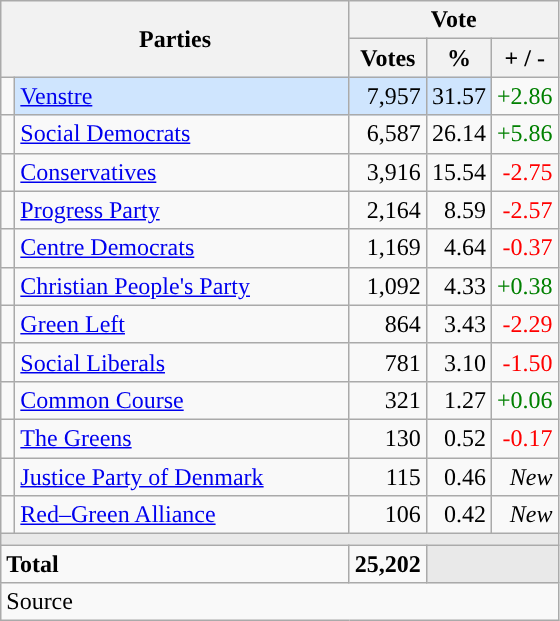<table class="wikitable" style="text-align:right;">
<tr>
<th style="text-align:centre;" rowspan="2" colspan="2" width="225">Parties</th>
<th colspan="3">Vote</th>
</tr>
<tr>
<th width="15">Votes</th>
<th width="15">%</th>
<th width="15">+ / -</th>
</tr>
<tr>
<td width="2" style="color:inherit;background:"></td>
<td bgcolor=#cfe5fe  align="left"><a href='#'>Venstre</a></td>
<td bgcolor=#cfe5fe>7,957</td>
<td bgcolor=#cfe5fe>31.57</td>
<td style=color:green;>+2.86</td>
</tr>
<tr>
<td width="2" style="color:inherit;background:"></td>
<td align="left"><a href='#'>Social Democrats</a></td>
<td>6,587</td>
<td>26.14</td>
<td style=color:green;>+5.86</td>
</tr>
<tr>
<td width="2" style="color:inherit;background:"></td>
<td align="left"><a href='#'>Conservatives</a></td>
<td>3,916</td>
<td>15.54</td>
<td style=color:red;>-2.75</td>
</tr>
<tr>
<td width="2" style="color:inherit;background:"></td>
<td align="left"><a href='#'>Progress Party</a></td>
<td>2,164</td>
<td>8.59</td>
<td style=color:red;>-2.57</td>
</tr>
<tr>
<td width="2" style="color:inherit;background:"></td>
<td align="left"><a href='#'>Centre Democrats</a></td>
<td>1,169</td>
<td>4.64</td>
<td style=color:red;>-0.37</td>
</tr>
<tr>
<td width="2" style="color:inherit;background:"></td>
<td align="left"><a href='#'>Christian People's Party</a></td>
<td>1,092</td>
<td>4.33</td>
<td style=color:green;>+0.38</td>
</tr>
<tr>
<td width="2" style="color:inherit;background:"></td>
<td align="left"><a href='#'>Green Left</a></td>
<td>864</td>
<td>3.43</td>
<td style=color:red;>-2.29</td>
</tr>
<tr>
<td width="2" style="color:inherit;background:"></td>
<td align="left"><a href='#'>Social Liberals</a></td>
<td>781</td>
<td>3.10</td>
<td style=color:red;>-1.50</td>
</tr>
<tr>
<td width="2" style="color:inherit;background:"></td>
<td align="left"><a href='#'>Common Course</a></td>
<td>321</td>
<td>1.27</td>
<td style=color:green;>+0.06</td>
</tr>
<tr>
<td width="2" style="color:inherit;background:"></td>
<td align="left"><a href='#'>The Greens</a></td>
<td>130</td>
<td>0.52</td>
<td style=color:red;>-0.17</td>
</tr>
<tr>
<td width="2" style="color:inherit;background:"></td>
<td align="left"><a href='#'>Justice Party of Denmark</a></td>
<td>115</td>
<td>0.46</td>
<td><em>New</em></td>
</tr>
<tr>
<td width="2" style="color:inherit;background:"></td>
<td align="left"><a href='#'>Red–Green Alliance</a></td>
<td>106</td>
<td>0.42</td>
<td><em>New</em></td>
</tr>
<tr>
<td colspan="7" bgcolor="#E9E9E9"></td>
</tr>
<tr>
<td align="left" colspan="2"><strong>Total</strong></td>
<td><strong>25,202</strong></td>
<td bgcolor="#E9E9E9" colspan="2"></td>
</tr>
<tr>
<td align="left" colspan="6">Source</td>
</tr>
</table>
